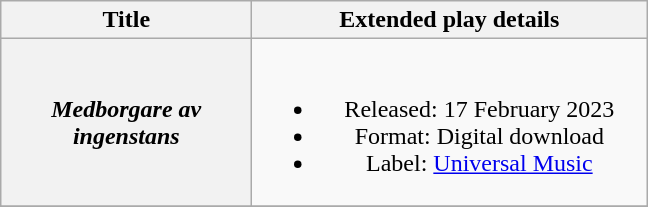<table class="wikitable plainrowheaders" style="text-align:center;">
<tr>
<th scope="col" style="width:10em;">Title</th>
<th scope="col" style="width:16em;">Extended play details</th>
</tr>
<tr>
<th scope="row"><em>Medborgare av ingenstans</em></th>
<td><br><ul><li>Released: 17 February 2023</li><li>Format: Digital download</li><li>Label: <a href='#'>Universal Music</a></li></ul></td>
</tr>
<tr>
</tr>
</table>
